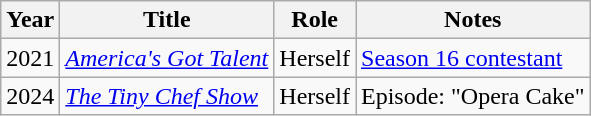<table class="wikitable sortable">
<tr>
<th>Year</th>
<th>Title</th>
<th>Role</th>
<th class="unsortable">Notes</th>
</tr>
<tr>
<td>2021</td>
<td><em><a href='#'>America's Got Talent</a></em></td>
<td>Herself</td>
<td><a href='#'>Season 16 contestant</a></td>
</tr>
<tr>
<td>2024</td>
<td><em><a href='#'>The Tiny Chef Show</a></em></td>
<td>Herself</td>
<td>Episode: "Opera Cake"</td>
</tr>
</table>
